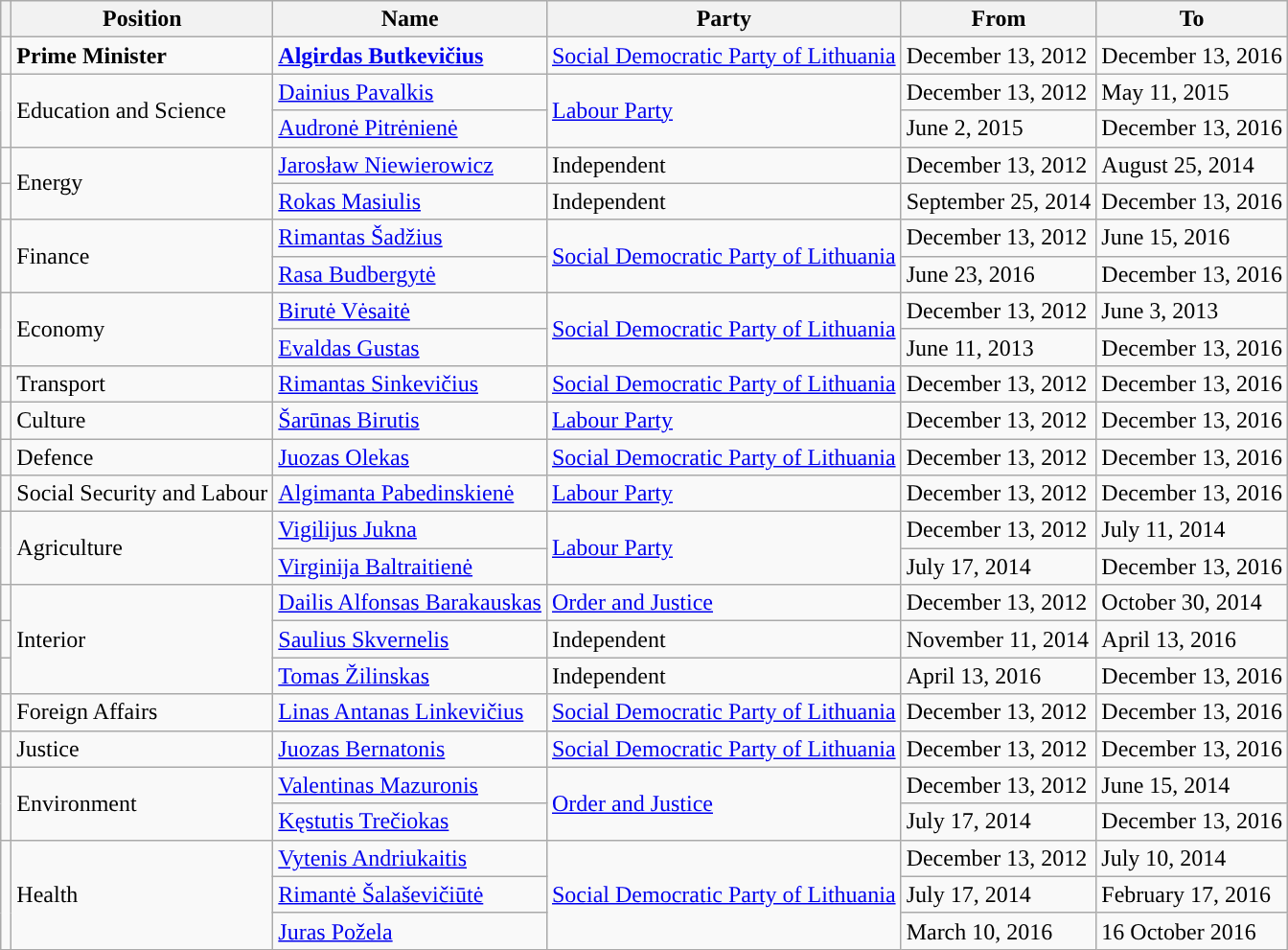<table class="wikitable">
<tr>
<th></th>
<th>Position</th>
<th>Name</th>
<th>Party</th>
<th>From</th>
<th>To</th>
</tr>
<tr>
<td style="background-color:"></td>
<td><strong>Prime Minister</strong></td>
<td><strong><a href='#'>Algirdas Butkevičius</a></strong></td>
<td><a href='#'>Social Democratic Party of Lithuania</a></td>
<td>December 13, 2012</td>
<td>December 13, 2016</td>
</tr>
<tr>
<td rowspan=2 style="background-color:"></td>
<td rowspan=2>Education and Science</td>
<td><a href='#'>Dainius Pavalkis</a></td>
<td rowspan=2><a href='#'>Labour Party</a></td>
<td>December 13, 2012</td>
<td>May 11, 2015</td>
</tr>
<tr>
<td><a href='#'>Audronė Pitrėnienė</a></td>
<td>June 2, 2015</td>
<td>December 13, 2016</td>
</tr>
<tr>
<td style="background-color:"></td>
<td rowspan=2>Energy</td>
<td><a href='#'>Jarosław Niewierowicz</a></td>
<td>Independent</td>
<td>December 13, 2012</td>
<td>August 25, 2014</td>
</tr>
<tr>
<td style="background-color:"></td>
<td><a href='#'>Rokas Masiulis</a></td>
<td>Independent</td>
<td>September 25, 2014</td>
<td>December 13, 2016</td>
</tr>
<tr>
<td rowspan=2 style="background-color:"></td>
<td rowspan=2>Finance</td>
<td><a href='#'>Rimantas Šadžius</a></td>
<td rowspan=2><a href='#'>Social Democratic Party of Lithuania</a></td>
<td>December 13, 2012</td>
<td>June 15, 2016</td>
</tr>
<tr>
<td><a href='#'>Rasa Budbergytė</a></td>
<td>June 23, 2016</td>
<td>December 13, 2016</td>
</tr>
<tr>
<td rowspan=2 style="background-color:"></td>
<td rowspan=2>Economy</td>
<td><a href='#'>Birutė Vėsaitė</a></td>
<td rowspan=2><a href='#'>Social Democratic Party of Lithuania</a></td>
<td>December 13, 2012</td>
<td>June 3, 2013 </td>
</tr>
<tr>
<td><a href='#'>Evaldas Gustas</a></td>
<td>June 11, 2013</td>
<td>December 13, 2016</td>
</tr>
<tr>
<td style="background-color:"></td>
<td>Transport</td>
<td><a href='#'>Rimantas Sinkevičius</a></td>
<td><a href='#'>Social Democratic Party of Lithuania</a></td>
<td>December 13, 2012</td>
<td>December 13, 2016</td>
</tr>
<tr>
<td style="background-color:"></td>
<td>Culture</td>
<td><a href='#'>Šarūnas Birutis</a></td>
<td><a href='#'>Labour Party</a></td>
<td>December 13, 2012</td>
<td>December 13, 2016</td>
</tr>
<tr>
<td style="background-color:"></td>
<td>Defence</td>
<td><a href='#'>Juozas Olekas</a></td>
<td><a href='#'>Social Democratic Party of Lithuania</a></td>
<td>December 13, 2012</td>
<td>December 13, 2016</td>
</tr>
<tr>
<td style="background-color:"></td>
<td>Social Security and Labour</td>
<td><a href='#'>Algimanta Pabedinskienė</a></td>
<td><a href='#'>Labour Party</a></td>
<td>December 13, 2012</td>
<td>December 13, 2016</td>
</tr>
<tr>
<td rowspan=2 style="background-color:"></td>
<td rowspan=2>Agriculture</td>
<td><a href='#'>Vigilijus Jukna</a></td>
<td rowspan=2><a href='#'>Labour Party</a></td>
<td>December 13, 2012</td>
<td>July 11, 2014</td>
</tr>
<tr>
<td><a href='#'>Virginija Baltraitienė</a></td>
<td>July 17, 2014</td>
<td>December 13, 2016</td>
</tr>
<tr>
<td style="background-color:"></td>
<td rowspan=3>Interior</td>
<td><a href='#'>Dailis Alfonsas Barakauskas</a></td>
<td><a href='#'>Order and Justice</a></td>
<td>December 13, 2012</td>
<td>October 30, 2014</td>
</tr>
<tr>
<td style="background-color:"></td>
<td><a href='#'>Saulius Skvernelis</a></td>
<td>Independent</td>
<td>November 11, 2014</td>
<td>April 13, 2016</td>
</tr>
<tr>
<td style="background-color:"></td>
<td><a href='#'>Tomas Žilinskas</a></td>
<td>Independent</td>
<td>April 13, 2016</td>
<td>December 13, 2016</td>
</tr>
<tr>
<td style="background-color:"></td>
<td>Foreign Affairs</td>
<td><a href='#'>Linas Antanas Linkevičius</a></td>
<td><a href='#'>Social Democratic Party of Lithuania</a></td>
<td>December 13, 2012</td>
<td>December 13, 2016</td>
</tr>
<tr>
<td style="background-color:"></td>
<td>Justice</td>
<td><a href='#'>Juozas Bernatonis</a></td>
<td><a href='#'>Social Democratic Party of Lithuania</a></td>
<td>December 13, 2012</td>
<td>December 13, 2016</td>
</tr>
<tr>
<td rowspan=2 style="background-color:"></td>
<td rowspan=2>Environment</td>
<td><a href='#'>Valentinas Mazuronis</a></td>
<td rowspan=2><a href='#'>Order and Justice</a></td>
<td>December 13, 2012</td>
<td>June 15, 2014</td>
</tr>
<tr>
<td><a href='#'>Kęstutis Trečiokas</a></td>
<td>July 17, 2014</td>
<td>December 13, 2016</td>
</tr>
<tr>
<td rowspan=3 style="background-color:"></td>
<td rowspan=3>Health</td>
<td><a href='#'>Vytenis Andriukaitis</a></td>
<td rowspan=3><a href='#'>Social Democratic Party of Lithuania</a></td>
<td>December 13, 2012</td>
<td>July 10, 2014</td>
</tr>
<tr>
<td><a href='#'>Rimantė Šalaševičiūtė</a></td>
<td>July 17, 2014</td>
<td>February 17, 2016</td>
</tr>
<tr>
<td><a href='#'>Juras Požela</a></td>
<td>March 10, 2016</td>
<td>16 October 2016</td>
</tr>
</table>
